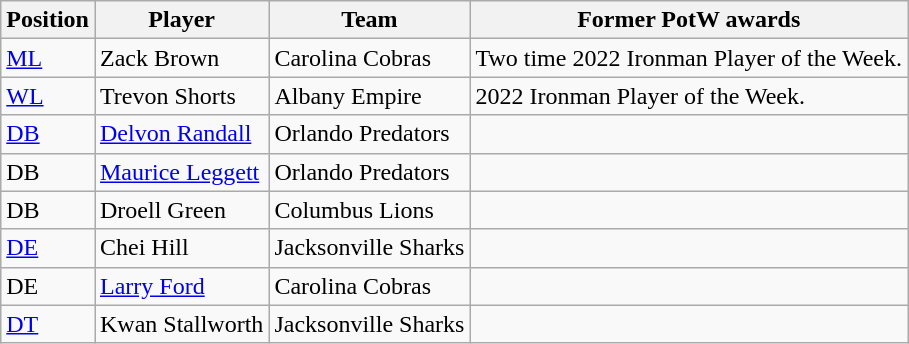<table class="wikitable">
<tr>
<th>Position</th>
<th>Player</th>
<th>Team</th>
<th>Former PotW awards</th>
</tr>
<tr>
<td><a href='#'>ML</a></td>
<td>Zack Brown</td>
<td>Carolina Cobras</td>
<td>Two time 2022 Ironman Player of the Week.</td>
</tr>
<tr>
<td><a href='#'>WL</a></td>
<td>Trevon Shorts</td>
<td>Albany Empire</td>
<td>2022 Ironman Player of the Week.</td>
</tr>
<tr>
<td><a href='#'>DB</a></td>
<td><a href='#'>Delvon Randall</a></td>
<td>Orlando Predators</td>
<td></td>
</tr>
<tr>
<td>DB</td>
<td><a href='#'>Maurice Leggett</a></td>
<td>Orlando Predators</td>
<td></td>
</tr>
<tr>
<td>DB</td>
<td>Droell Green</td>
<td>Columbus Lions</td>
<td></td>
</tr>
<tr>
<td><a href='#'>DE</a></td>
<td>Chei Hill</td>
<td>Jacksonville Sharks</td>
<td></td>
</tr>
<tr>
<td>DE</td>
<td><a href='#'>Larry Ford</a></td>
<td>Carolina Cobras</td>
<td></td>
</tr>
<tr>
<td><a href='#'>DT</a></td>
<td>Kwan Stallworth</td>
<td>Jacksonville Sharks</td>
<td></td>
</tr>
</table>
